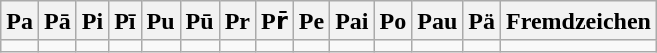<table class="wikitable">
<tr>
<th>Pa</th>
<th>Pā</th>
<th>Pi</th>
<th>Pī</th>
<th>Pu</th>
<th>Pū</th>
<th>Pr</th>
<th>Pr̄</th>
<th>Pe</th>
<th>Pai</th>
<th>Po</th>
<th>Pau</th>
<th>Pä</th>
<th>Fremdzeichen</th>
</tr>
<tr>
<td></td>
<td></td>
<td></td>
<td></td>
<td></td>
<td></td>
<td></td>
<td></td>
<td></td>
<td></td>
<td></td>
<td></td>
<td></td>
<td></td>
</tr>
</table>
